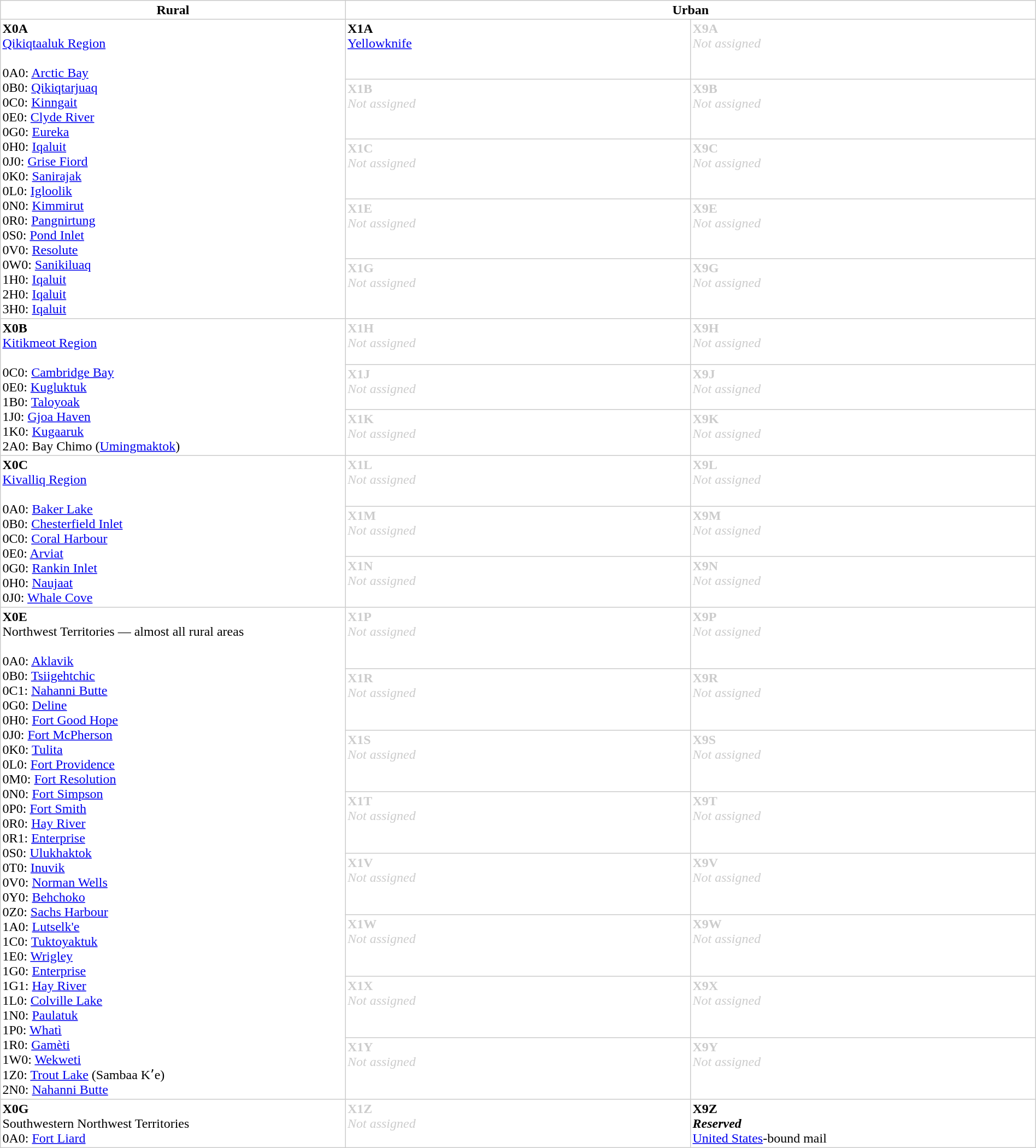<table width=100% rules="all" width=100% cellspacing=0 cellpadding=2 style="border-collapse: collapse; border: 1px solid #ccc;">
<tr>
<th>Rural</th>
<th colspan=2>Urban</th>
</tr>
<tr>
<td rowspan=5 width=33% valign=top><span><strong>X0A</strong><br><a href='#'>Qikiqtaaluk Region</a></span><br><div><br>0A0: <a href='#'>Arctic Bay</a><br>
0B0: <a href='#'>Qikiqtarjuaq</a><br>
0C0: <a href='#'>Kinngait</a><br>
0E0: <a href='#'>Clyde River</a><br>
0G0: <a href='#'>Eureka</a><br>
0H0: <a href='#'>Iqaluit</a><br>
0J0: <a href='#'>Grise Fiord</a><br>
0K0: <a href='#'>Sanirajak</a><br>
0L0: <a href='#'>Igloolik</a><br>
0N0: <a href='#'>Kimmirut</a><br>
0R0: <a href='#'>Pangnirtung</a><br>
0S0: <a href='#'>Pond Inlet</a><br>
0V0: <a href='#'>Resolute</a><br>
0W0: <a href='#'>Sanikiluaq</a><br>
1H0: <a href='#'>Iqaluit</a><br>
2H0: <a href='#'>Iqaluit</a><br>
3H0: <a href='#'>Iqaluit</a>
</div></td>
<td width=33% valign=top><span><strong>X1A</strong><br><a href='#'>Yellowknife</a></span></td>
<td width=33% valign=top style="color: #CCC;"><span><strong>X9A</strong><br><em>Not assigned</em></span></td>
</tr>
<tr>
<td width=33% valign=top style="color: #CCC;"><span><strong>X1B</strong><br><em>Not assigned</em></span></td>
<td width=33% valign=top style="color: #CCC;"><span><strong>X9B</strong><br><em>Not assigned</em></span></td>
</tr>
<tr>
<td width=33% valign=top style="color: #CCC;"><span><strong>X1C</strong><br><em>Not assigned</em></span></td>
<td width=33% valign=top style="color: #CCC;"><span><strong>X9C</strong><br><em>Not assigned</em></span></td>
</tr>
<tr>
<td width=33% valign=top style="color: #CCC;"><span><strong>X1E</strong><br><em>Not assigned</em></span></td>
<td width=33% valign=top style="color: #CCC;"><span><strong>X9E</strong><br><em>Not assigned</em></span></td>
</tr>
<tr>
<td width=33% valign=top style="color: #CCC;"><span><strong>X1G</strong><br><em>Not assigned</em></span></td>
<td width=33% valign=top style="color: #CCC;"><span><strong>X9G</strong><br><em>Not assigned</em></span></td>
</tr>
<tr>
<td rowspan=3 width=33% valign=top><span><strong>X0B</strong><br><a href='#'>Kitikmeot Region</a></span><br><div><br>0C0: <a href='#'>Cambridge Bay</a><br>
0E0: <a href='#'>Kugluktuk</a><br>
1B0: <a href='#'>Taloyoak</a><br>
1J0: <a href='#'>Gjoa Haven</a><br>
1K0: <a href='#'>Kugaaruk</a><br>
2A0: Bay Chimo (<a href='#'>Umingmaktok</a>)
</div></td>
<td width=33% valign=top style="color: #CCC;"><span><strong>X1H</strong><br><em>Not assigned</em></span></td>
<td width=33% valign=top style="color: #CCC;"><span><strong>X9H</strong><br><em>Not assigned</em></span></td>
</tr>
<tr>
<td width=33% valign=top style="color: #CCC;"><span><strong>X1J</strong><br><em>Not assigned</em></span></td>
<td width=33% valign=top style="color: #CCC;"><span><strong>X9J</strong><br><em>Not assigned</em></span></td>
</tr>
<tr>
<td width=33% valign=top style="color: #CCC;"><span><strong>X1K</strong><br><em>Not assigned</em></span></td>
<td width=33% valign=top style="color: #CCC;"><span><strong>X9K</strong><br><em>Not assigned</em></span></td>
</tr>
<tr>
<td rowspan=3 width=33% valign=top><span><strong>X0C</strong><br><a href='#'>Kivalliq Region</a></span><br><div><br>0A0: <a href='#'>Baker Lake</a><br>
0B0: <a href='#'>Chesterfield Inlet</a><br>
0C0: <a href='#'>Coral Harbour</a><br>
0E0: <a href='#'>Arviat</a><br>
0G0: <a href='#'>Rankin Inlet</a><br>
0H0: <a href='#'>Naujaat</a><br>
0J0: <a href='#'>Whale Cove</a>
</div></td>
<td width=33% valign=top style="color: #CCC;"><span><strong>X1L</strong><br><em>Not assigned</em></span></td>
<td width=33% valign=top style="color: #CCC;"><span><strong>X9L</strong><br><em>Not assigned</em></span></td>
</tr>
<tr>
<td width=33% valign=top style="color: #CCC;"><span><strong>X1M</strong><br><em>Not assigned</em></span></td>
<td width=33% valign=top style="color: #CCC;"><span><strong>X9M</strong><br><em>Not assigned</em></span></td>
</tr>
<tr>
<td width=33% valign=top style="color: #CCC;"><span><strong>X1N</strong><br><em>Not assigned</em></span></td>
<td width=33% valign=top style="color: #CCC;"><span><strong>X9N</strong><br><em>Not assigned</em></span></td>
</tr>
<tr>
<td rowspan=8 width=33% valign=top><span><strong>X0E</strong><br>Northwest Territories — almost all rural areas</span><br><div><br>0A0: <a href='#'>Aklavik</a><br>
0B0: <a href='#'>Tsiigehtchic</a><br>
0C1: <a href='#'>Nahanni Butte</a><br>
0G0: <a href='#'>Deline</a><br>
0H0: <a href='#'>Fort Good Hope</a><br>
0J0: <a href='#'>Fort McPherson</a><br>
0K0: <a href='#'>Tulita</a><br>
0L0: <a href='#'>Fort Providence</a><br>
0M0: <a href='#'>Fort Resolution</a><br>
0N0: <a href='#'>Fort Simpson</a><br>
0P0: <a href='#'>Fort Smith</a><br>
0R0: <a href='#'>Hay River</a><br>
0R1: <a href='#'>Enterprise</a><br>
0S0: <a href='#'>Ulukhaktok</a><br>
0T0: <a href='#'>Inuvik</a><br>
0V0: <a href='#'>Norman Wells</a><br>
0Y0: <a href='#'>Behchoko</a><br>
0Z0: <a href='#'>Sachs Harbour</a><br>
1A0: <a href='#'>Lutselk'e</a><br>
1C0: <a href='#'>Tuktoyaktuk</a><br>
1E0: <a href='#'>Wrigley</a><br>
1G0: <a href='#'>Enterprise</a><br>
1G1: <a href='#'>Hay River</a><br>
1L0: <a href='#'>Colville Lake</a><br>
1N0: <a href='#'>Paulatuk</a><br>
1P0: <a href='#'>Whatì</a><br>
1R0: <a href='#'>Gamèti</a><br>
1W0: <a href='#'>Wekweti</a><br>
1Z0: <a href='#'>Trout Lake</a> (Sambaa Kʼe)<br>
2N0: <a href='#'>Nahanni Butte</a><br>
</div></td>
<td width=33% valign=top style="color: #CCC;"><span><strong>X1P</strong><br><em>Not assigned</em></span></td>
<td width=33% valign=top style="color: #CCC;"><span><strong>X9P</strong><br><em>Not assigned</em></span></td>
</tr>
<tr>
<td width=33% valign=top style="color: #CCC;"><span><strong>X1R</strong><br><em>Not assigned</em></span></td>
<td width=33% valign=top style="color: #CCC;"><span><strong>X9R</strong><br><em>Not assigned</em></span></td>
</tr>
<tr>
<td width=33% valign=top style="color: #CCC;"><span><strong>X1S</strong><br><em>Not assigned</em></span></td>
<td width=33% valign=top style="color: #CCC;"><span><strong>X9S</strong><br><em>Not assigned</em></span></td>
</tr>
<tr>
<td width=33% valign=top style="color: #CCC;"><span><strong>X1T</strong><br><em>Not assigned</em></span></td>
<td width=33% valign=top style="color: #CCC;"><span><strong>X9T</strong><br><em>Not assigned</em></span></td>
</tr>
<tr>
<td width=33% valign=top style="color: #CCC;"><span><strong>X1V</strong><br><em>Not assigned</em></span></td>
<td width=33% valign=top style="color: #CCC;"><span><strong>X9V</strong><br><em>Not assigned</em></span></td>
</tr>
<tr>
<td width=33% valign=top style="color: #CCC;"><span><strong>X1W</strong><br><em>Not assigned</em></span></td>
<td width=33% valign=top style="color: #CCC;"><span><strong>X9W</strong><br><em>Not assigned</em></span></td>
</tr>
<tr>
<td width=33% valign=top style="color: #CCC;"><span><strong>X1X</strong><br><em>Not assigned</em></span></td>
<td width=33% valign=top style="color: #CCC;"><span><strong>X9X</strong><br><em>Not assigned</em></span></td>
</tr>
<tr>
<td width=33% valign=top style="color: #CCC;"><span><strong>X1Y</strong><br><em>Not assigned</em></span></td>
<td width=33% valign=top style="color: #CCC;"><span><strong>X9Y</strong><br><em>Not assigned</em></span></td>
</tr>
<tr>
<td width=33% valign=top><span><strong>X0G</strong><br>Southwestern Northwest Territories</span><br><span>0A0: <a href='#'>Fort Liard</a></span></td>
<td width=33% valign=top style="color: #CCC;"><span><strong>X1Z</strong><br><em>Not assigned</em></span></td>
<td width=33% valign=top><span><strong>X9Z</strong><br><strong><em>Reserved</em></strong><br><a href='#'>United States</a>-bound mail</span></td>
</tr>
</table>
